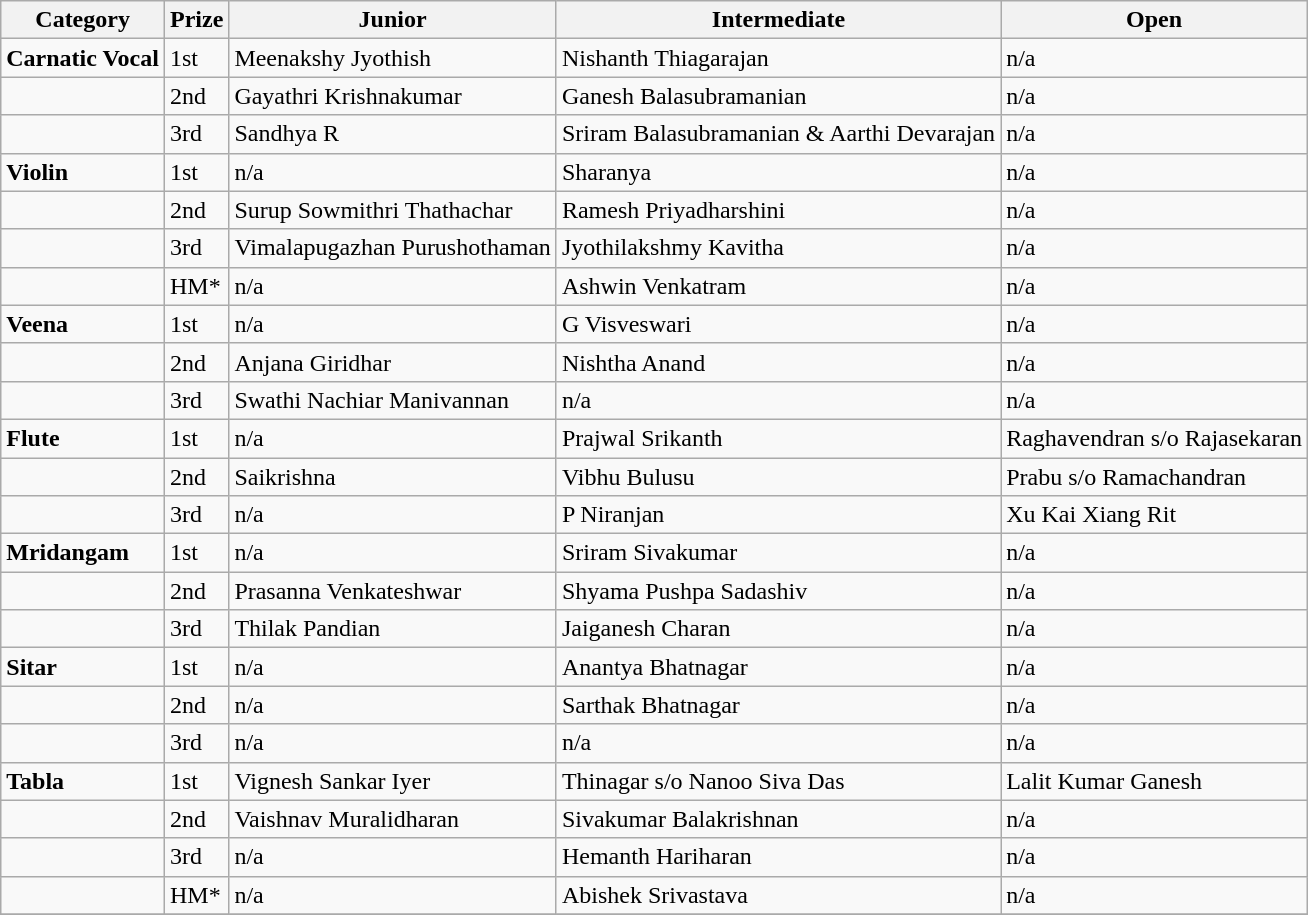<table class="wikitable">
<tr>
<th>Category</th>
<th>Prize</th>
<th>Junior</th>
<th>Intermediate</th>
<th>Open</th>
</tr>
<tr>
<td><strong>Carnatic Vocal</strong></td>
<td>1st</td>
<td>Meenakshy Jyothish</td>
<td>Nishanth Thiagarajan</td>
<td>n/a</td>
</tr>
<tr>
<td></td>
<td>2nd</td>
<td>Gayathri Krishnakumar</td>
<td>Ganesh Balasubramanian</td>
<td>n/a</td>
</tr>
<tr>
<td></td>
<td>3rd</td>
<td>Sandhya R</td>
<td>Sriram Balasubramanian & Aarthi Devarajan</td>
<td>n/a</td>
</tr>
<tr>
<td><strong>Violin</strong></td>
<td>1st</td>
<td>n/a</td>
<td>Sharanya</td>
<td>n/a</td>
</tr>
<tr>
<td></td>
<td>2nd</td>
<td>Surup Sowmithri Thathachar</td>
<td>Ramesh Priyadharshini</td>
<td>n/a</td>
</tr>
<tr>
<td></td>
<td>3rd</td>
<td>Vimalapugazhan Purushothaman</td>
<td>Jyothilakshmy Kavitha</td>
<td>n/a</td>
</tr>
<tr>
<td></td>
<td>HM*</td>
<td>n/a</td>
<td>Ashwin Venkatram</td>
<td>n/a</td>
</tr>
<tr>
<td><strong>Veena</strong></td>
<td>1st</td>
<td>n/a</td>
<td>G Visveswari</td>
<td>n/a</td>
</tr>
<tr>
<td></td>
<td>2nd</td>
<td>Anjana Giridhar</td>
<td>Nishtha Anand</td>
<td>n/a</td>
</tr>
<tr>
<td></td>
<td>3rd</td>
<td>Swathi Nachiar Manivannan</td>
<td>n/a</td>
<td>n/a</td>
</tr>
<tr>
<td><strong>Flute</strong></td>
<td>1st</td>
<td>n/a</td>
<td>Prajwal Srikanth</td>
<td>Raghavendran s/o Rajasekaran</td>
</tr>
<tr>
<td></td>
<td>2nd</td>
<td>Saikrishna</td>
<td>Vibhu Bulusu</td>
<td>Prabu s/o Ramachandran</td>
</tr>
<tr>
<td></td>
<td>3rd</td>
<td>n/a</td>
<td>P Niranjan</td>
<td>Xu Kai Xiang Rit</td>
</tr>
<tr>
<td><strong>Mridangam</strong></td>
<td>1st</td>
<td>n/a</td>
<td>Sriram Sivakumar</td>
<td>n/a</td>
</tr>
<tr>
<td></td>
<td>2nd</td>
<td>Prasanna Venkateshwar</td>
<td>Shyama Pushpa Sadashiv</td>
<td>n/a</td>
</tr>
<tr>
<td></td>
<td>3rd</td>
<td>Thilak Pandian</td>
<td>Jaiganesh Charan</td>
<td>n/a</td>
</tr>
<tr>
<td><strong>Sitar</strong></td>
<td>1st</td>
<td>n/a</td>
<td>Anantya Bhatnagar</td>
<td>n/a</td>
</tr>
<tr>
<td></td>
<td>2nd</td>
<td>n/a</td>
<td>Sarthak Bhatnagar</td>
<td>n/a</td>
</tr>
<tr>
<td></td>
<td>3rd</td>
<td>n/a</td>
<td>n/a</td>
<td>n/a</td>
</tr>
<tr>
<td><strong>Tabla</strong></td>
<td>1st</td>
<td>Vignesh Sankar Iyer</td>
<td>Thinagar s/o Nanoo Siva Das</td>
<td>Lalit Kumar Ganesh</td>
</tr>
<tr>
<td></td>
<td>2nd</td>
<td>Vaishnav Muralidharan</td>
<td>Sivakumar Balakrishnan</td>
<td>n/a</td>
</tr>
<tr>
<td></td>
<td>3rd</td>
<td>n/a</td>
<td>Hemanth Hariharan</td>
<td>n/a</td>
</tr>
<tr>
<td></td>
<td>HM*</td>
<td>n/a</td>
<td>Abishek Srivastava</td>
<td>n/a</td>
</tr>
<tr>
</tr>
</table>
